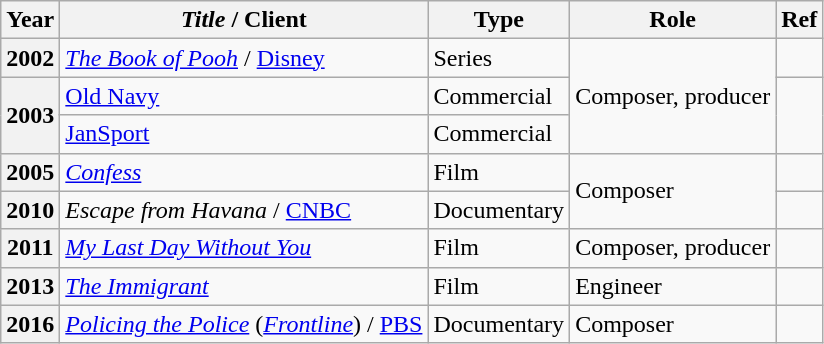<table class="wikitable sortable">
<tr>
<th>Year</th>
<th><em>Title</em> / Client</th>
<th>Type</th>
<th>Role</th>
<th class="unsortable">Ref</th>
</tr>
<tr>
<th scope="col">2002</th>
<td><em><a href='#'>The Book of Pooh</a></em> / <a href='#'>Disney</a></td>
<td>Series</td>
<td rowspan="3">Composer, producer</td>
<td></td>
</tr>
<tr>
<th rowspan="2" scope="col">2003</th>
<td><a href='#'>Old Navy</a></td>
<td>Commercial</td>
<td rowspan="2"></td>
</tr>
<tr>
<td><a href='#'>JanSport</a></td>
<td>Commercial</td>
</tr>
<tr>
<th scope="col">2005</th>
<td><em><a href='#'>Confess</a></em></td>
<td>Film</td>
<td rowspan="2">Composer</td>
<td></td>
</tr>
<tr>
<th scope="col">2010</th>
<td><em>Escape from Havana</em> / <a href='#'>CNBC</a></td>
<td>Documentary</td>
<td></td>
</tr>
<tr>
<th scope="col">2011</th>
<td><em><a href='#'>My Last Day Without You</a></em></td>
<td>Film</td>
<td>Composer, producer</td>
<td></td>
</tr>
<tr>
<th scope="col">2013</th>
<td><em><a href='#'>The Immigrant</a></em></td>
<td>Film</td>
<td>Engineer</td>
<td></td>
</tr>
<tr>
<th scope="col">2016</th>
<td><em><a href='#'>Policing the Police</a></em> (<em><a href='#'>Frontline</a></em>) / <a href='#'>PBS</a></td>
<td>Documentary</td>
<td>Composer</td>
<td></td>
</tr>
</table>
